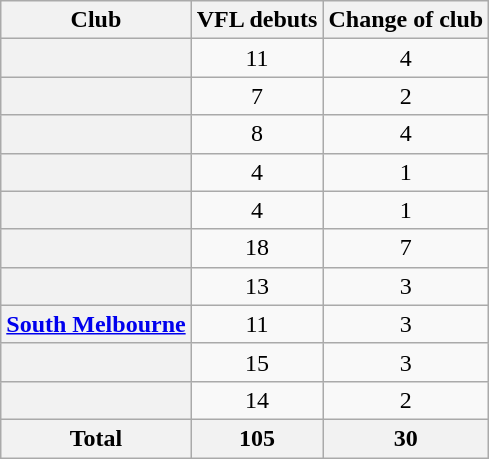<table class="wikitable plainrowheaders sortable" style="text-align:center;">
<tr>
<th scope="col">Club</th>
<th scope="col">VFL debuts</th>
<th scope="col">Change of club</th>
</tr>
<tr>
<th scope="row"></th>
<td>11</td>
<td>4</td>
</tr>
<tr>
<th scope="row"></th>
<td>7</td>
<td>2</td>
</tr>
<tr>
<th scope="row"></th>
<td>8</td>
<td>4</td>
</tr>
<tr>
<th scope="row"></th>
<td>4</td>
<td>1</td>
</tr>
<tr>
<th scope="row"></th>
<td>4</td>
<td>1</td>
</tr>
<tr>
<th scope="row"></th>
<td>18</td>
<td>7</td>
</tr>
<tr>
<th scope="row"></th>
<td>13</td>
<td>3</td>
</tr>
<tr>
<th scope="row"><a href='#'>South Melbourne</a></th>
<td>11</td>
<td>3</td>
</tr>
<tr>
<th scope="row"></th>
<td>15</td>
<td>3</td>
</tr>
<tr>
<th scope="row"></th>
<td>14</td>
<td>2</td>
</tr>
<tr class="sortbottom">
<th>Total</th>
<th>105</th>
<th>30</th>
</tr>
</table>
